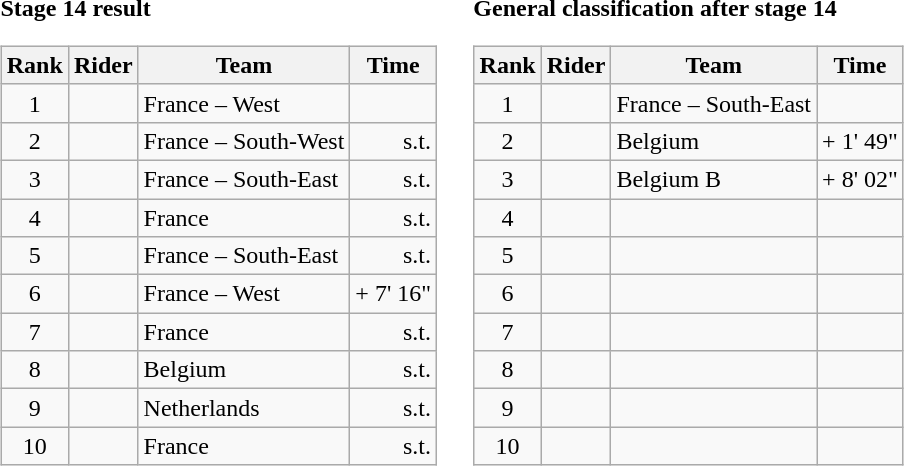<table>
<tr>
<td><strong>Stage 14 result</strong><br><table class="wikitable">
<tr>
<th scope="col">Rank</th>
<th scope="col">Rider</th>
<th scope="col">Team</th>
<th scope="col">Time</th>
</tr>
<tr>
<td style="text-align:center;">1</td>
<td></td>
<td>France – West</td>
<td style="text-align:right;"></td>
</tr>
<tr>
<td style="text-align:center;">2</td>
<td></td>
<td>France – South-West</td>
<td style="text-align:right;">s.t.</td>
</tr>
<tr>
<td style="text-align:center;">3</td>
<td></td>
<td>France – South-East</td>
<td style="text-align:right;">s.t.</td>
</tr>
<tr>
<td style="text-align:center;">4</td>
<td></td>
<td>France</td>
<td style="text-align:right;">s.t.</td>
</tr>
<tr>
<td style="text-align:center;">5</td>
<td></td>
<td>France – South-East</td>
<td style="text-align:right;">s.t.</td>
</tr>
<tr>
<td style="text-align:center;">6</td>
<td></td>
<td>France – West</td>
<td style="text-align:right;">+ 7' 16"</td>
</tr>
<tr>
<td style="text-align:center;">7</td>
<td></td>
<td>France</td>
<td style="text-align:right;">s.t.</td>
</tr>
<tr>
<td style="text-align:center;">8</td>
<td></td>
<td>Belgium</td>
<td style="text-align:right;">s.t.</td>
</tr>
<tr>
<td style="text-align:center;">9</td>
<td></td>
<td>Netherlands</td>
<td style="text-align:right;">s.t.</td>
</tr>
<tr>
<td style="text-align:center;">10</td>
<td></td>
<td>France</td>
<td style="text-align:right;">s.t.</td>
</tr>
</table>
</td>
<td></td>
<td><strong>General classification after stage 14</strong><br><table class="wikitable">
<tr>
<th scope="col">Rank</th>
<th scope="col">Rider</th>
<th scope="col">Team</th>
<th scope="col">Time</th>
</tr>
<tr>
<td style="text-align:center;">1</td>
<td></td>
<td>France – South-East</td>
<td style="text-align:right;"></td>
</tr>
<tr>
<td style="text-align:center;">2</td>
<td></td>
<td>Belgium</td>
<td style="text-align:right;">+ 1' 49"</td>
</tr>
<tr>
<td style="text-align:center;">3</td>
<td></td>
<td>Belgium B</td>
<td style="text-align:right;">+ 8' 02"</td>
</tr>
<tr>
<td style="text-align:center;">4</td>
<td></td>
<td></td>
<td></td>
</tr>
<tr>
<td style="text-align:center;">5</td>
<td></td>
<td></td>
<td></td>
</tr>
<tr>
<td style="text-align:center;">6</td>
<td></td>
<td></td>
<td></td>
</tr>
<tr>
<td style="text-align:center;">7</td>
<td></td>
<td></td>
<td></td>
</tr>
<tr>
<td style="text-align:center;">8</td>
<td></td>
<td></td>
<td></td>
</tr>
<tr>
<td style="text-align:center;">9</td>
<td></td>
<td></td>
<td></td>
</tr>
<tr>
<td style="text-align:center;">10</td>
<td></td>
<td></td>
<td></td>
</tr>
</table>
</td>
</tr>
</table>
